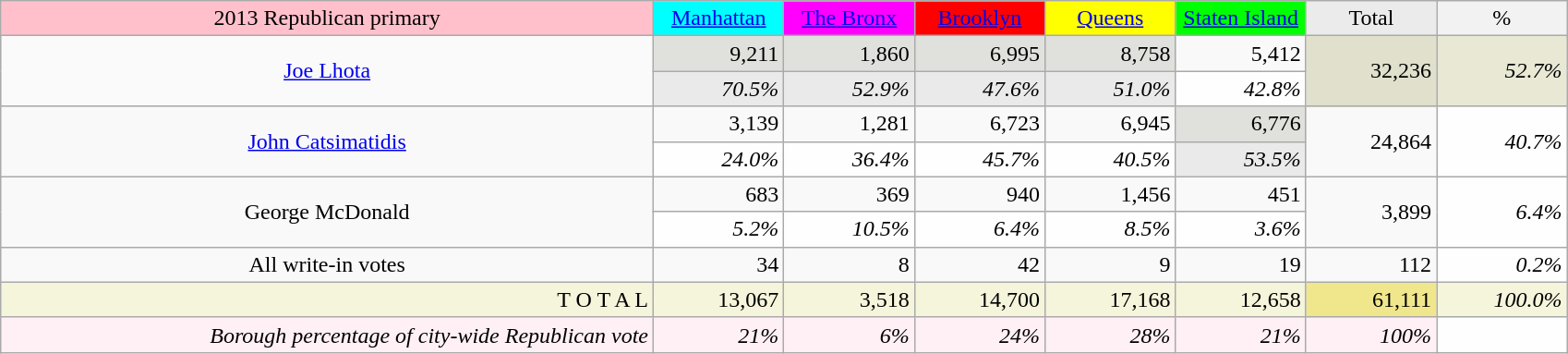<table class="wikitable" style="text-align:right;">
<tr style="text-align:center;">
<td style="width:40%; background:#FFC0CB;">2013 Republican primary</td>
<td style="width:8%; background:aqua;"><a href='#'>Manhattan</a></td>
<td style="width:8%; background:magenta;"><a href='#'>The Bronx</a></td>
<td style="width:8%; background:red;"><a href='#'>Brooklyn</a></td>
<td style="width:8%; background:yellow;"><a href='#'>Queens</a></td>
<td style="width:8%; background:lime;"><a href='#'>Staten Island</a></td>
<td style="width:8%; background:#ebebeb;">Total</td>
<td style="width:8%; background:#f2f2f2;">%</td>
</tr>
<tr style="background:#e0e0dd;">
<td rowspan="2" style="background:#fafafa; text-align:center;"><a href='#'>Joe Lhota</a></td>
<td>9,211</td>
<td>1,860</td>
<td>6,995</td>
<td>8,758</td>
<td bgcolor=f9f9f9>5,412</td>
<td rowspan="2" style="background:#e0e0cc;">32,236</td>
<td rowspan="2" style="background:#e8e8d5;"><em>52.7%</em></td>
</tr>
<tr style="background:#eaeaea;">
<td><em>70.5%</em></td>
<td><em>52.9%</em></td>
<td><em>47.6%</em></td>
<td><em>51.0%</em></td>
<td bgcolor=fefefe><em>42.8%</em></td>
</tr>
<tr>
<td rowspan="2" style="text-align:center;"><a href='#'>John Catsimatidis</a></td>
<td>3,139</td>
<td>1,281</td>
<td>6,723</td>
<td>6,945</td>
<td bgcolor=e0e0dd>6,776</td>
<td rowspan="2">24,864</td>
<td rowspan="2" style="background:#fefefe;"><em>40.7%</em></td>
</tr>
<tr style="background:#fefefe;">
<td><em>24.0%</em></td>
<td><em>36.4%</em></td>
<td><em>45.7%</em></td>
<td><em>40.5%</em></td>
<td bgcolor=eaeaea><em>53.5%</em></td>
</tr>
<tr>
<td rowspan="2" style="text-align:center;">George McDonald</td>
<td>683</td>
<td>369</td>
<td>940</td>
<td>1,456</td>
<td>451</td>
<td rowspan="2">3,899</td>
<td rowspan="2" style="background:#fefefe;"><em>6.4%</em></td>
</tr>
<tr style="background:#fefefe;">
<td><em>5.2%</em></td>
<td><em>10.5%</em></td>
<td><em>6.4%</em></td>
<td><em>8.5%</em></td>
<td><em>3.6%</em></td>
</tr>
<tr>
<td style="text-align:center;">All write-in votes</td>
<td>34</td>
<td>8</td>
<td>42</td>
<td>9</td>
<td>19</td>
<td>112</td>
<td style="background:#fefefe;"><em>0.2%</em></td>
</tr>
<tr style="background:beige;">
<td>T O T A L</td>
<td>13,067</td>
<td>3,518</td>
<td>14,700</td>
<td>17,168</td>
<td>12,658</td>
<td bgcolor=khaki>61,111</td>
<td><em>100.0%</em></td>
</tr>
<tr style="background:lavenderblush">
<td><em>Borough percentage of city-wide Republican vote</em></td>
<td><em>21%</em></td>
<td><em>6%</em></td>
<td><em>24%</em></td>
<td><em>28%</em></td>
<td><em>21%</em></td>
<td><em>100%</em></td>
<td style="background:#fefefe"> </td>
</tr>
</table>
